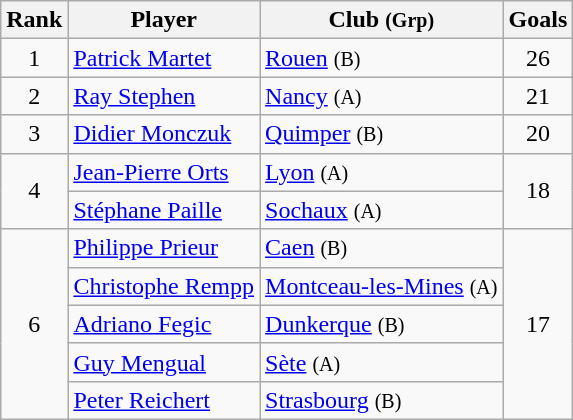<table class="wikitable" style="text-align:center">
<tr>
<th>Rank</th>
<th>Player</th>
<th>Club <small>(Grp)</small></th>
<th>Goals</th>
</tr>
<tr>
<td>1</td>
<td align="left"> <a href='#'>Patrick Martet</a></td>
<td align="left"><a href='#'>Rouen</a> <small>(B)</small></td>
<td>26</td>
</tr>
<tr>
<td>2</td>
<td align="left"> <a href='#'>Ray Stephen</a></td>
<td align="left"><a href='#'>Nancy</a> <small>(A)</small></td>
<td>21</td>
</tr>
<tr>
<td>3</td>
<td align="left"> <a href='#'>Didier Monczuk</a></td>
<td align="left"><a href='#'>Quimper</a> <small>(B)</small></td>
<td>20</td>
</tr>
<tr>
<td rowspan="2">4</td>
<td align="left"> <a href='#'>Jean-Pierre Orts</a></td>
<td align="left"><a href='#'>Lyon</a> <small>(A)</small></td>
<td rowspan="2">18</td>
</tr>
<tr>
<td align="left"> <a href='#'>Stéphane Paille</a></td>
<td align="left"><a href='#'>Sochaux</a> <small>(A)</small></td>
</tr>
<tr>
<td rowspan="5">6</td>
<td align="left"> <a href='#'>Philippe Prieur</a></td>
<td align="left"><a href='#'>Caen</a> <small>(B)</small></td>
<td rowspan="5">17</td>
</tr>
<tr>
<td align="left"> <a href='#'>Christophe Rempp</a></td>
<td align="left"><a href='#'>Montceau-les-Mines</a> <small>(A)</small></td>
</tr>
<tr>
<td align="left"> <a href='#'>Adriano Fegic</a></td>
<td align="left"><a href='#'>Dunkerque</a> <small>(B)</small></td>
</tr>
<tr>
<td align="left"> <a href='#'>Guy Mengual</a></td>
<td align="left"><a href='#'>Sète</a> <small>(A)</small></td>
</tr>
<tr>
<td align="left"> <a href='#'>Peter Reichert</a></td>
<td align="left"><a href='#'>Strasbourg</a> <small>(B)</small></td>
</tr>
</table>
